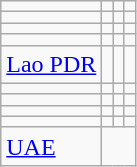<table class="wikitable">
<tr>
<td></td>
<td></td>
<td></td>
<td></td>
</tr>
<tr>
<td></td>
<td></td>
<td></td>
<td></td>
</tr>
<tr>
<td></td>
<td></td>
<td></td>
<td></td>
</tr>
<tr>
<td></td>
<td></td>
<td></td>
<td></td>
</tr>
<tr>
<td> <a href='#'>Lao PDR</a></td>
<td></td>
<td></td>
<td></td>
</tr>
<tr>
<td></td>
<td></td>
<td></td>
<td></td>
</tr>
<tr>
<td></td>
<td></td>
<td></td>
<td></td>
</tr>
<tr>
<td></td>
<td></td>
<td></td>
<td></td>
</tr>
<tr>
<td></td>
<td></td>
<td></td>
<td></td>
</tr>
<tr>
<td> <a href='#'>UAE</a></td>
</tr>
</table>
